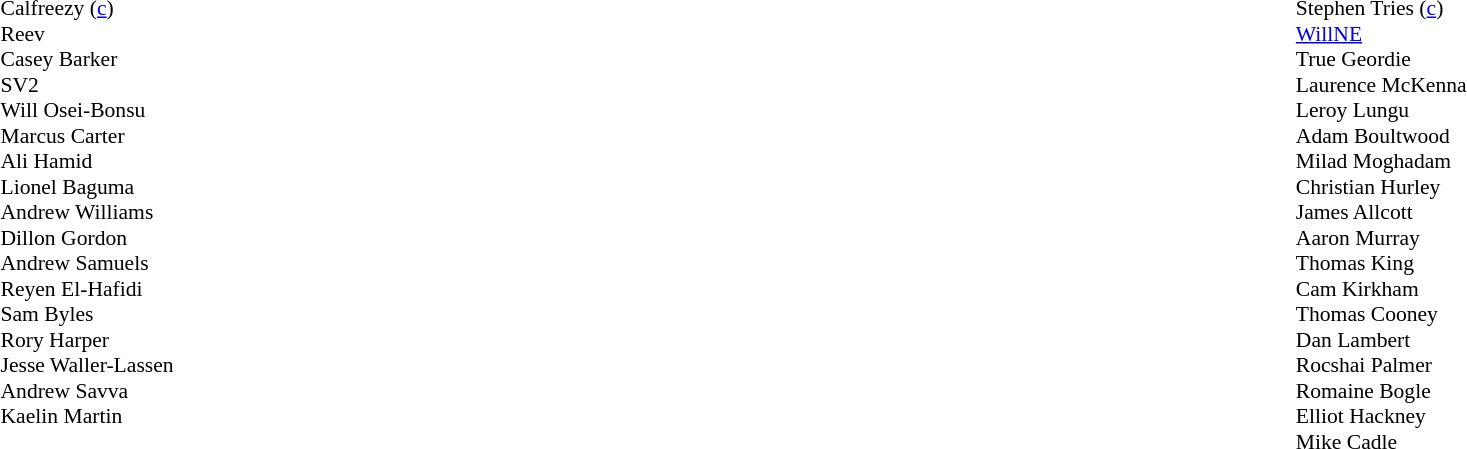<table width="100%">
<tr>
<td valign="top" width="50%"><br><table style="font-size: 90%" cellspacing="0" cellpadding="0">
<tr>
<th width="25"></th>
<th width="25"></th>
</tr>
<tr>
<td></td>
<td></td>
<td>Calfreezy (<a href='#'>c</a>)</td>
<td></td>
</tr>
<tr>
<td></td>
<td></td>
<td>Reev</td>
<td></td>
</tr>
<tr>
<td></td>
<td></td>
<td>Casey Barker</td>
<td></td>
</tr>
<tr>
<td></td>
<td></td>
<td>SV2</td>
<td></td>
</tr>
<tr>
<td></td>
<td></td>
<td>Will Osei-Bonsu</td>
<td></td>
</tr>
<tr>
<td></td>
<td></td>
<td>Marcus Carter</td>
<td></td>
</tr>
<tr>
<td></td>
<td></td>
<td>Ali Hamid</td>
<td></td>
</tr>
<tr>
<td></td>
<td></td>
<td>Lionel Baguma</td>
<td></td>
</tr>
<tr>
<td></td>
<td></td>
<td>Andrew Williams</td>
<td></td>
</tr>
<tr>
<td></td>
<td></td>
<td>Dillon Gordon</td>
<td></td>
</tr>
<tr>
<td></td>
<td></td>
<td>Andrew Samuels</td>
<td></td>
</tr>
<tr>
<td></td>
<td></td>
<td>Reyen El-Hafidi</td>
<td></td>
</tr>
<tr>
<td></td>
<td></td>
<td>Sam Byles</td>
<td></td>
</tr>
<tr>
<td></td>
<td></td>
<td>Rory Harper</td>
<td></td>
</tr>
<tr>
<td></td>
<td></td>
<td>Jesse Waller-Lassen</td>
<td></td>
</tr>
<tr>
<td></td>
<td></td>
<td>Andrew Savva</td>
<td></td>
</tr>
<tr>
<td></td>
<td></td>
<td>Kaelin Martin</td>
<td></td>
</tr>
</table>
</td>
<td valign="top"></td>
<td valign="top" width="50%"><br><table style="font-size: 90%" cellspacing="0" cellpadding="0" align="center">
<tr>
<th width="25"></th>
<th width="25"></th>
</tr>
<tr>
<td></td>
<td></td>
<td>Stephen Tries (<a href='#'>c</a>)</td>
<td></td>
</tr>
<tr>
<td></td>
<td></td>
<td><a href='#'>WillNE</a></td>
<td></td>
</tr>
<tr>
<td></td>
<td></td>
<td>True Geordie</td>
<td></td>
</tr>
<tr>
<td></td>
<td></td>
<td>Laurence McKenna</td>
<td></td>
</tr>
<tr>
<td></td>
<td></td>
<td>Leroy Lungu</td>
<td></td>
</tr>
<tr>
<td></td>
<td></td>
<td>Adam Boultwood</td>
<td></td>
</tr>
<tr>
<td></td>
<td></td>
<td>Milad Moghadam</td>
<td></td>
</tr>
<tr>
<td></td>
<td></td>
<td>Christian Hurley</td>
<td></td>
</tr>
<tr>
<td></td>
<td></td>
<td>James Allcott</td>
<td></td>
</tr>
<tr>
<td></td>
<td></td>
<td>Aaron Murray</td>
<td></td>
</tr>
<tr>
<td></td>
<td></td>
<td>Thomas King</td>
<td></td>
</tr>
<tr>
<td></td>
<td></td>
<td>Cam Kirkham</td>
<td></td>
</tr>
<tr>
<td></td>
<td></td>
<td>Thomas Cooney</td>
<td></td>
</tr>
<tr>
<td></td>
<td></td>
<td>Dan Lambert</td>
<td></td>
</tr>
<tr>
<td></td>
<td></td>
<td>Rocshai Palmer</td>
<td></td>
</tr>
<tr>
<td></td>
<td></td>
<td>Romaine Bogle</td>
<td></td>
</tr>
<tr>
<td></td>
<td></td>
<td>Elliot Hackney</td>
<td></td>
</tr>
<tr>
<td></td>
<td></td>
<td>Mike Cadle</td>
<td></td>
</tr>
</table>
</td>
</tr>
</table>
